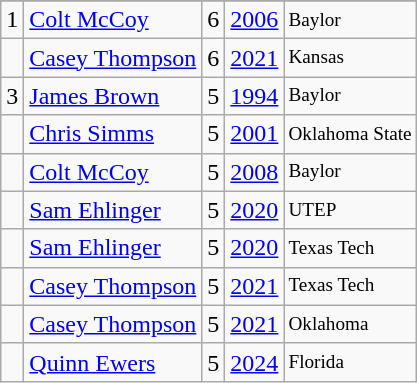<table class="wikitable">
<tr>
</tr>
<tr>
<td>1</td>
<td><a href='#'>Colt McCoy</a></td>
<td>6</td>
<td><a href='#'>2006</a></td>
<td style="font-size:80%;">Baylor</td>
</tr>
<tr>
<td></td>
<td><a href='#'>Casey Thompson</a></td>
<td>6</td>
<td><a href='#'>2021</a></td>
<td style="font-size:80%;">Kansas</td>
</tr>
<tr>
<td>3</td>
<td><a href='#'>James Brown</a></td>
<td>5</td>
<td><a href='#'>1994</a></td>
<td style="font-size:80%;">Baylor</td>
</tr>
<tr>
<td></td>
<td><a href='#'>Chris Simms</a></td>
<td>5</td>
<td><a href='#'>2001</a></td>
<td style="font-size:80%;">Oklahoma State</td>
</tr>
<tr>
<td></td>
<td><a href='#'>Colt McCoy</a></td>
<td>5</td>
<td><a href='#'>2008</a></td>
<td style="font-size:80%;">Baylor</td>
</tr>
<tr>
<td></td>
<td><a href='#'>Sam Ehlinger</a></td>
<td>5</td>
<td><a href='#'>2020</a></td>
<td style="font-size:80%;">UTEP</td>
</tr>
<tr>
<td></td>
<td><a href='#'>Sam Ehlinger</a></td>
<td>5</td>
<td><a href='#'>2020</a></td>
<td style="font-size:80%;">Texas Tech</td>
</tr>
<tr>
<td></td>
<td><a href='#'>Casey Thompson</a></td>
<td>5</td>
<td><a href='#'>2021</a></td>
<td style="font-size:80%;">Texas Tech</td>
</tr>
<tr>
<td></td>
<td><a href='#'>Casey Thompson</a></td>
<td>5</td>
<td><a href='#'>2021</a></td>
<td style="font-size:80%;">Oklahoma</td>
</tr>
<tr>
<td></td>
<td><a href='#'>Quinn Ewers</a></td>
<td>5</td>
<td><a href='#'>2024</a></td>
<td style="font-size:80%;">Florida</td>
</tr>
</table>
